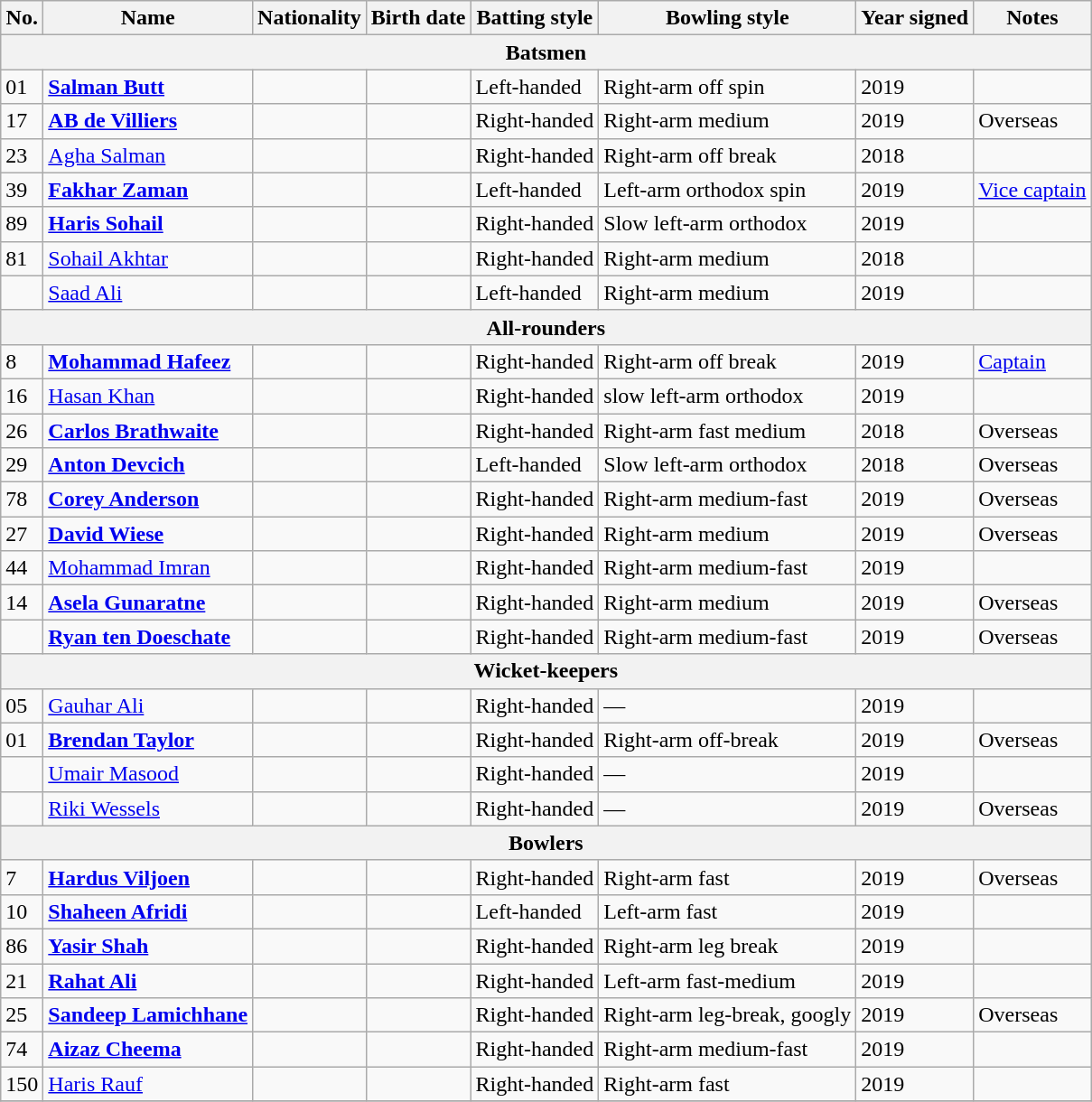<table class="wikitable">
<tr>
<th>No.</th>
<th>Name</th>
<th>Nationality</th>
<th>Birth date</th>
<th>Batting style</th>
<th>Bowling style</th>
<th>Year signed</th>
<th>Notes</th>
</tr>
<tr>
<th colspan="8">Batsmen</th>
</tr>
<tr>
<td>01</td>
<td><strong><a href='#'>Salman Butt</a></strong></td>
<td></td>
<td></td>
<td>Left-handed</td>
<td>Right-arm off spin</td>
<td>2019</td>
<td></td>
</tr>
<tr>
<td>17</td>
<td><strong><a href='#'>AB de Villiers</a></strong></td>
<td></td>
<td></td>
<td>Right-handed</td>
<td>Right-arm medium</td>
<td>2019</td>
<td>Overseas</td>
</tr>
<tr>
<td>23</td>
<td><a href='#'>Agha Salman</a></td>
<td></td>
<td></td>
<td>Right-handed</td>
<td>Right-arm off break</td>
<td>2018</td>
<td></td>
</tr>
<tr>
<td>39</td>
<td><strong><a href='#'>Fakhar Zaman</a></strong></td>
<td></td>
<td></td>
<td>Left-handed</td>
<td>Left-arm orthodox spin</td>
<td>2019</td>
<td><a href='#'>Vice captain</a></td>
</tr>
<tr>
<td>89</td>
<td><strong><a href='#'>Haris Sohail</a></strong></td>
<td></td>
<td></td>
<td>Right-handed</td>
<td>Slow left-arm orthodox</td>
<td>2019</td>
<td></td>
</tr>
<tr>
<td>81</td>
<td><a href='#'>Sohail Akhtar</a></td>
<td></td>
<td></td>
<td>Right-handed</td>
<td>Right-arm medium</td>
<td>2018</td>
<td></td>
</tr>
<tr>
<td></td>
<td><a href='#'>Saad Ali</a></td>
<td></td>
<td></td>
<td>Left-handed</td>
<td>Right-arm medium</td>
<td>2019</td>
<td></td>
</tr>
<tr>
<th colspan="8">All-rounders</th>
</tr>
<tr>
<td>8</td>
<td><strong><a href='#'>Mohammad Hafeez</a></strong></td>
<td></td>
<td></td>
<td>Right-handed</td>
<td>Right-arm off break</td>
<td>2019</td>
<td><a href='#'>Captain</a></td>
</tr>
<tr>
<td>16</td>
<td><a href='#'>Hasan Khan</a></td>
<td></td>
<td></td>
<td>Right-handed</td>
<td>slow left-arm orthodox</td>
<td>2019</td>
<td></td>
</tr>
<tr>
<td>26</td>
<td><strong><a href='#'>Carlos Brathwaite</a></strong></td>
<td></td>
<td></td>
<td>Right-handed</td>
<td>Right-arm fast medium</td>
<td>2018</td>
<td>Overseas</td>
</tr>
<tr>
<td>29</td>
<td><strong><a href='#'>Anton Devcich</a></strong></td>
<td></td>
<td></td>
<td>Left-handed</td>
<td>Slow left-arm orthodox</td>
<td>2018</td>
<td>Overseas</td>
</tr>
<tr>
<td>78</td>
<td><strong><a href='#'>Corey Anderson</a></strong></td>
<td></td>
<td></td>
<td>Right-handed</td>
<td>Right-arm medium-fast</td>
<td>2019</td>
<td>Overseas</td>
</tr>
<tr>
<td>27</td>
<td><strong><a href='#'>David Wiese</a></strong></td>
<td></td>
<td></td>
<td>Right-handed</td>
<td>Right-arm medium</td>
<td>2019</td>
<td>Overseas</td>
</tr>
<tr>
<td>44</td>
<td><a href='#'>Mohammad Imran</a></td>
<td></td>
<td></td>
<td>Right-handed</td>
<td>Right-arm medium-fast</td>
<td>2019</td>
<td></td>
</tr>
<tr>
<td>14</td>
<td><strong><a href='#'>Asela Gunaratne</a></strong></td>
<td></td>
<td></td>
<td>Right-handed</td>
<td>Right-arm medium</td>
<td>2019</td>
<td>Overseas</td>
</tr>
<tr>
<td></td>
<td><strong><a href='#'>Ryan ten Doeschate</a></strong></td>
<td></td>
<td></td>
<td>Right-handed</td>
<td>Right-arm medium-fast</td>
<td>2019</td>
<td>Overseas</td>
</tr>
<tr>
<th colspan="8">Wicket-keepers</th>
</tr>
<tr>
<td>05</td>
<td><a href='#'>Gauhar Ali</a></td>
<td></td>
<td></td>
<td>Right-handed</td>
<td>—</td>
<td>2019</td>
<td></td>
</tr>
<tr>
<td>01</td>
<td><strong><a href='#'>Brendan Taylor</a></strong></td>
<td></td>
<td></td>
<td>Right-handed</td>
<td>Right-arm off-break</td>
<td>2019</td>
<td>Overseas</td>
</tr>
<tr>
<td></td>
<td><a href='#'>Umair Masood</a></td>
<td></td>
<td></td>
<td>Right-handed</td>
<td>—</td>
<td>2019</td>
<td></td>
</tr>
<tr>
<td></td>
<td><a href='#'>Riki Wessels</a></td>
<td></td>
<td></td>
<td>Right-handed</td>
<td>—</td>
<td>2019</td>
<td>Overseas</td>
</tr>
<tr>
<th colspan="8">Bowlers</th>
</tr>
<tr>
<td>7</td>
<td><strong><a href='#'>Hardus Viljoen</a></strong></td>
<td></td>
<td></td>
<td>Right-handed</td>
<td>Right-arm fast</td>
<td>2019</td>
<td>Overseas</td>
</tr>
<tr>
<td>10</td>
<td><strong><a href='#'>Shaheen Afridi</a></strong></td>
<td></td>
<td></td>
<td>Left-handed</td>
<td>Left-arm fast</td>
<td>2019</td>
<td></td>
</tr>
<tr>
<td>86</td>
<td><strong><a href='#'>Yasir Shah</a></strong></td>
<td></td>
<td></td>
<td>Right-handed</td>
<td>Right-arm leg break</td>
<td>2019</td>
<td></td>
</tr>
<tr>
<td>21</td>
<td><strong><a href='#'>Rahat Ali</a></strong></td>
<td></td>
<td></td>
<td>Right-handed</td>
<td>Left-arm fast-medium</td>
<td>2019</td>
<td></td>
</tr>
<tr>
<td>25</td>
<td><strong><a href='#'>Sandeep Lamichhane</a></strong></td>
<td></td>
<td></td>
<td>Right-handed</td>
<td>Right-arm leg-break, googly</td>
<td>2019</td>
<td>Overseas</td>
</tr>
<tr>
<td>74</td>
<td><strong><a href='#'>Aizaz Cheema</a></strong></td>
<td></td>
<td></td>
<td>Right-handed</td>
<td>Right-arm medium-fast</td>
<td>2019</td>
<td></td>
</tr>
<tr>
<td>150</td>
<td><a href='#'>Haris Rauf</a></td>
<td></td>
<td></td>
<td>Right-handed</td>
<td>Right-arm fast</td>
<td>2019</td>
<td></td>
</tr>
<tr>
</tr>
</table>
